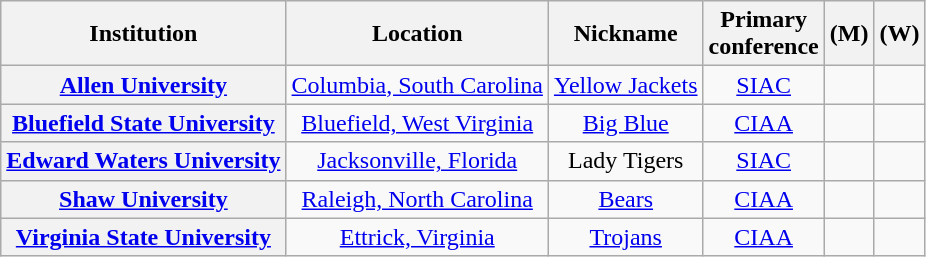<table class="sortable wikitable" style="text-align:center">
<tr>
<th>Institution</th>
<th>Location</th>
<th>Nickname</th>
<th>Primary<br>conference</th>
<th class="unsortable">(M)</th>
<th class="unsortable">(W)</th>
</tr>
<tr>
<th><strong><a href='#'>Allen University</a></strong></th>
<td><a href='#'>Columbia, South Carolina</a></td>
<td><a href='#'>Yellow Jackets</a></td>
<td><a href='#'>SIAC</a></td>
<td></td>
<td></td>
</tr>
<tr>
<th><a href='#'>Bluefield State University</a></th>
<td><a href='#'>Bluefield, West Virginia</a></td>
<td><a href='#'>Big Blue</a></td>
<td><a href='#'>CIAA</a></td>
<td></td>
<td></td>
</tr>
<tr>
<th><strong><a href='#'>Edward Waters University</a></strong></th>
<td><a href='#'>Jacksonville, Florida</a></td>
<td>Lady Tigers</td>
<td><a href='#'>SIAC</a></td>
<td></td>
<td></td>
</tr>
<tr>
<th><a href='#'>Shaw University</a></th>
<td><a href='#'>Raleigh, North Carolina</a></td>
<td><a href='#'>Bears</a></td>
<td><a href='#'>CIAA</a></td>
<td></td>
<td></td>
</tr>
<tr>
<th><a href='#'>Virginia State University</a></th>
<td><a href='#'>Ettrick, Virginia</a></td>
<td><a href='#'>Trojans</a></td>
<td><a href='#'>CIAA</a></td>
<td></td>
<td></td>
</tr>
</table>
